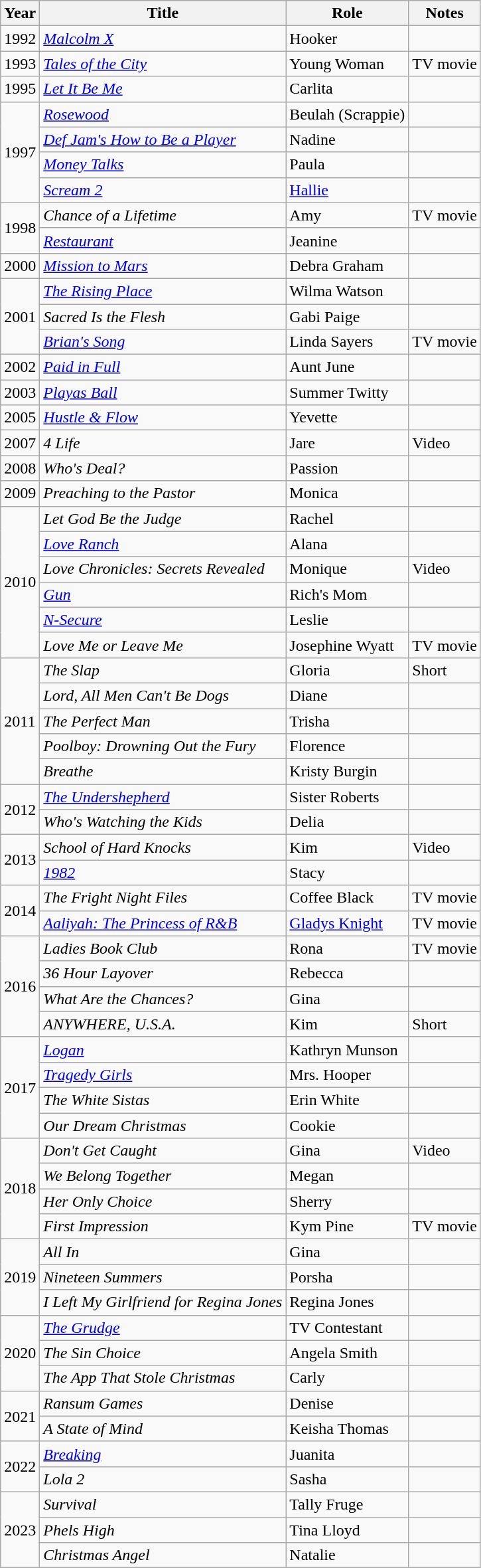<table class="wikitable sortable">
<tr>
<th>Year</th>
<th>Title</th>
<th>Role</th>
<th>Notes</th>
</tr>
<tr>
<td>1992</td>
<td><em><a href='#'>Malcolm X</a></em></td>
<td>Hooker</td>
<td></td>
</tr>
<tr>
<td>1993</td>
<td><em><a href='#'>Tales of the City</a></em></td>
<td>Young Woman</td>
<td>TV movie</td>
</tr>
<tr>
<td>1995</td>
<td><em> <a href='#'>Let It Be Me</a></em></td>
<td>Carlita</td>
<td></td>
</tr>
<tr>
<td rowspan="4">1997</td>
<td><em><a href='#'>Rosewood</a></em></td>
<td>Beulah (Scrappie)</td>
<td></td>
</tr>
<tr>
<td><em><a href='#'>Def Jam's How to Be a Player</a></em></td>
<td>Nadine</td>
<td></td>
</tr>
<tr>
<td><em><a href='#'>Money Talks</a></em></td>
<td>Paula</td>
<td></td>
</tr>
<tr>
<td><em><a href='#'>Scream 2</a></em></td>
<td><a href='#'>Hallie</a></td>
<td></td>
</tr>
<tr>
<td rowspan="2">1998</td>
<td><em>Chance of a Lifetime</em></td>
<td>Amy</td>
<td>TV movie</td>
</tr>
<tr>
<td><em><a href='#'>Restaurant</a> </em></td>
<td>Jeanine</td>
<td></td>
</tr>
<tr>
<td>2000</td>
<td><em><a href='#'>Mission to Mars</a></em></td>
<td>Debra Graham</td>
<td></td>
</tr>
<tr>
<td rowspan="3">2001</td>
<td><em><a href='#'>The Rising Place</a></em></td>
<td>Wilma Watson</td>
<td></td>
</tr>
<tr>
<td><em>Sacred Is the Flesh</em></td>
<td>Gabi Paige</td>
<td></td>
</tr>
<tr>
<td><em><a href='#'>Brian's Song</a></em></td>
<td>Linda Sayers</td>
<td>TV movie</td>
</tr>
<tr>
<td>2002</td>
<td><em><a href='#'>Paid in Full</a> </em></td>
<td>Aunt June</td>
<td></td>
</tr>
<tr>
<td>2003</td>
<td><em><a href='#'>Playas Ball</a></em></td>
<td>Summer Twitty</td>
<td></td>
</tr>
<tr>
<td>2005</td>
<td><em><a href='#'>Hustle & Flow</a></em></td>
<td>Yevette</td>
<td></td>
</tr>
<tr>
<td>2007</td>
<td><em>4 Life</em></td>
<td>Jare</td>
<td>Video</td>
</tr>
<tr>
<td>2008</td>
<td><em>Who's Deal?</em></td>
<td>Passion</td>
<td></td>
</tr>
<tr>
<td>2009</td>
<td><em>Preaching to the Pastor</em></td>
<td>Monica</td>
<td></td>
</tr>
<tr>
<td rowspan="6">2010</td>
<td><em>Let God Be the Judge</em></td>
<td>Rachel</td>
<td></td>
</tr>
<tr>
<td><em><a href='#'>Love Ranch</a></em></td>
<td>Alana</td>
<td></td>
</tr>
<tr>
<td><em>Love Chronicles: Secrets Revealed</em></td>
<td>Monique</td>
<td>Video</td>
</tr>
<tr>
<td><em><a href='#'>Gun</a></em></td>
<td>Rich's Mom</td>
<td></td>
</tr>
<tr>
<td><em><a href='#'>N-Secure</a></em></td>
<td>Leslie</td>
<td></td>
</tr>
<tr>
<td><em>Love Me or Leave Me</em></td>
<td>Josephine Wyatt</td>
<td>TV movie</td>
</tr>
<tr>
<td rowspan="5">2011</td>
<td><em>The Slap</em></td>
<td>Gloria</td>
<td>Short</td>
</tr>
<tr>
<td><em>Lord, All Men Can't Be Dogs</em></td>
<td>Diane</td>
<td></td>
</tr>
<tr>
<td><em>The Perfect Man</em></td>
<td>Trisha</td>
<td></td>
</tr>
<tr>
<td><em>Poolboy: Drowning Out the Fury</em></td>
<td>Florence</td>
<td></td>
</tr>
<tr>
<td><em>Breathe</em></td>
<td>Kristy Burgin</td>
<td></td>
</tr>
<tr>
<td rowspan="2">2012</td>
<td><em><a href='#'>The Undershepherd</a></em></td>
<td>Sister Roberts</td>
<td></td>
</tr>
<tr>
<td><em>Who's Watching the Kids</em></td>
<td>Delia</td>
<td></td>
</tr>
<tr>
<td rowspan="2">2013</td>
<td><em>School of Hard Knocks</em></td>
<td>Kim</td>
<td>Video</td>
</tr>
<tr>
<td><em><a href='#'>1982</a></em></td>
<td>Stacy</td>
<td></td>
</tr>
<tr>
<td rowspan="2">2014</td>
<td><em>The Fright Night Files</em></td>
<td>Coffee Black</td>
<td>TV movie</td>
</tr>
<tr>
<td><em><a href='#'>Aaliyah: The Princess of R&B</a></em></td>
<td><a href='#'>Gladys Knight</a></td>
<td>TV movie</td>
</tr>
<tr>
<td rowspan="4">2016</td>
<td><em>Ladies Book Club</em></td>
<td>Rona</td>
<td>TV movie</td>
</tr>
<tr>
<td><em>36 Hour Layover</em></td>
<td>Rebecca</td>
<td></td>
</tr>
<tr>
<td><em>What Are the Chances?</em></td>
<td>Gina</td>
<td></td>
</tr>
<tr>
<td><em>ANYWHERE, U.S.A.</em></td>
<td>Kim</td>
<td>Short</td>
</tr>
<tr>
<td rowspan="4">2017</td>
<td><em><a href='#'>Logan</a></em></td>
<td>Kathryn Munson</td>
<td></td>
</tr>
<tr>
<td><em><a href='#'>Tragedy Girls</a></em></td>
<td>Mrs. Hooper</td>
<td></td>
</tr>
<tr>
<td><em>The White Sistas</em></td>
<td>Erin White</td>
<td></td>
</tr>
<tr>
<td><em>Our Dream Christmas</em></td>
<td>Cookie</td>
<td></td>
</tr>
<tr>
<td rowspan="4">2018</td>
<td><em>Don't Get Caught</em></td>
<td>Gina</td>
<td>Video</td>
</tr>
<tr>
<td><em>We Belong Together</em></td>
<td>Megan</td>
<td></td>
</tr>
<tr>
<td><em>Her Only Choice</em></td>
<td>Sherry</td>
<td></td>
</tr>
<tr>
<td><em>First Impression</em></td>
<td>Kym Pine</td>
<td>TV movie</td>
</tr>
<tr>
<td rowspan="3">2019</td>
<td><em>All In</em></td>
<td>Gina</td>
<td></td>
</tr>
<tr>
<td><em>Nineteen Summers</em></td>
<td>Porsha</td>
<td></td>
</tr>
<tr>
<td><em>I Left My Girlfriend for Regina Jones</em></td>
<td>Regina Jones</td>
<td></td>
</tr>
<tr>
<td rowspan="3">2020</td>
<td><em><a href='#'>The Grudge</a></em></td>
<td>TV Contestant</td>
<td></td>
</tr>
<tr>
<td><em>The Sin Choice</em></td>
<td>Angela Smith</td>
<td></td>
</tr>
<tr>
<td><em>The App That Stole Christmas</em></td>
<td>Carly</td>
<td></td>
</tr>
<tr>
<td rowspan="2">2021</td>
<td><em>Ransum Games</em></td>
<td>Denise</td>
<td></td>
</tr>
<tr>
<td><em>A State of Mind</em></td>
<td>Keisha Thomas</td>
<td></td>
</tr>
<tr>
<td rowspan="2">2022</td>
<td><em><a href='#'>Breaking</a></em></td>
<td>Juanita</td>
<td></td>
</tr>
<tr>
<td><em>Lola 2</em></td>
<td>Sasha</td>
<td></td>
</tr>
<tr>
<td rowspan="3">2023</td>
<td><em>Survival</em></td>
<td>Tally Fruge</td>
<td></td>
</tr>
<tr>
<td><em>Phels High</em></td>
<td>Tina Lloyd</td>
<td></td>
</tr>
<tr>
<td><em>Christmas Angel</em></td>
<td>Natalie</td>
<td></td>
</tr>
</table>
